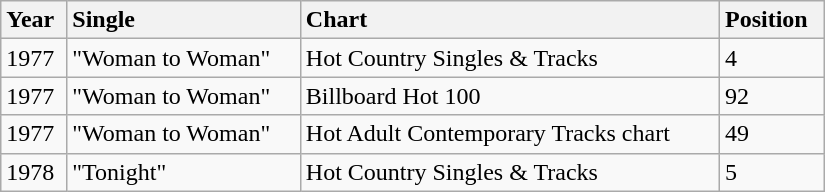<table class="wikitable" style="margin-top: 0" width="550px">
<tr>
<th style="text-align: left">Year</th>
<th style="text-align: left">Single</th>
<th style="text-align: left">Chart</th>
<th style="text-align: left">Position</th>
</tr>
<tr>
<td>1977</td>
<td>"Woman to Woman"</td>
<td>Hot Country Singles & Tracks</td>
<td>4</td>
</tr>
<tr>
<td>1977</td>
<td>"Woman to Woman"</td>
<td>Billboard Hot 100</td>
<td>92</td>
</tr>
<tr>
<td>1977</td>
<td>"Woman to Woman"</td>
<td>Hot Adult Contemporary Tracks chart</td>
<td>49</td>
</tr>
<tr>
<td>1978</td>
<td>"Tonight"</td>
<td>Hot Country Singles & Tracks</td>
<td>5</td>
</tr>
</table>
